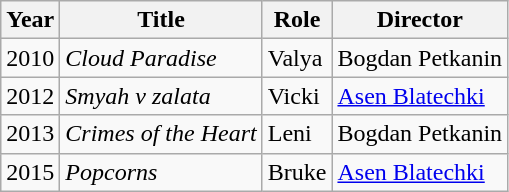<table class="wikitable">
<tr>
<th>Year</th>
<th>Title</th>
<th>Role</th>
<th>Director</th>
</tr>
<tr>
<td>2010</td>
<td><em>Cloud Paradise</em></td>
<td>Valya</td>
<td>Bogdan Petkanin</td>
</tr>
<tr>
<td>2012</td>
<td><em>Smyah v zalata</em></td>
<td>Vicki</td>
<td><a href='#'>Asen Blatechki</a></td>
</tr>
<tr>
<td>2013</td>
<td><em>Crimes of the Heart</em></td>
<td>Leni</td>
<td>Bogdan Petkanin</td>
</tr>
<tr>
<td>2015</td>
<td><em>Popcorns</em></td>
<td>Bruke</td>
<td><a href='#'>Asen Blatechki</a></td>
</tr>
</table>
